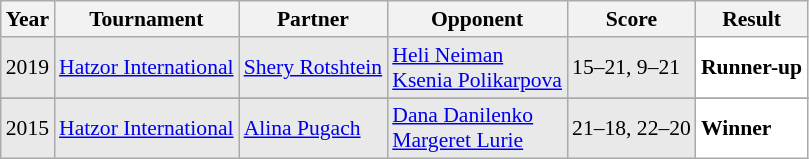<table class="sortable wikitable" style="font-size: 90%;">
<tr>
<th>Year</th>
<th>Tournament</th>
<th>Partner</th>
<th>Opponent</th>
<th>Score</th>
<th>Result</th>
</tr>
<tr style="background:#E9E9E9">
<td align="center">2019</td>
<td align="left"><a href='#'>Hatzor International</a></td>
<td align="left"> <a href='#'>Shery Rotshtein</a></td>
<td align="left"> <a href='#'>Heli Neiman</a> <br>  <a href='#'>Ksenia Polikarpova</a></td>
<td align="left">15–21, 9–21</td>
<td style="text-align:left; background:white"> <strong>Runner-up</strong></td>
</tr>
<tr>
</tr>
<tr style="background:#E9E9E9">
<td align="center">2015</td>
<td align="left"><a href='#'>Hatzor International</a></td>
<td align="left"> <a href='#'>Alina Pugach</a></td>
<td align="left"> <a href='#'>Dana Danilenko</a> <br>  <a href='#'>Margeret Lurie</a></td>
<td align="left">21–18, 22–20</td>
<td style="text-align:left; background:white"> <strong>Winner</strong></td>
</tr>
</table>
